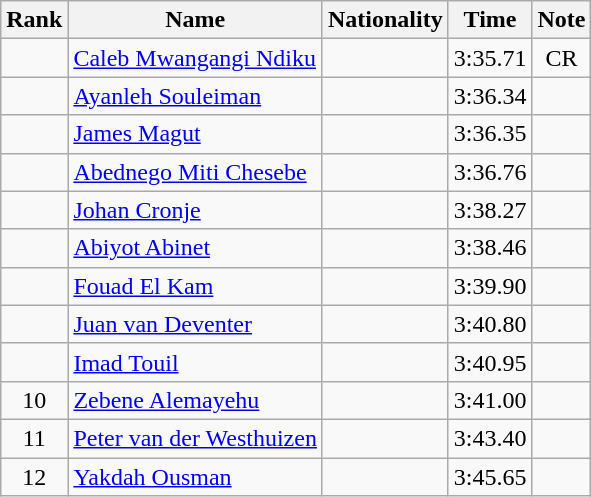<table class="wikitable sortable" style="text-align:center">
<tr>
<th>Rank</th>
<th>Name</th>
<th>Nationality</th>
<th>Time</th>
<th>Note</th>
</tr>
<tr>
<td></td>
<td align="left"><a href='#'>Caleb Mwangangi Ndiku</a></td>
<td align=left></td>
<td>3:35.71</td>
<td>CR</td>
</tr>
<tr>
<td></td>
<td align="left"><a href='#'>Ayanleh Souleiman</a></td>
<td align=left></td>
<td>3:36.34</td>
<td></td>
</tr>
<tr>
<td></td>
<td align="left"><a href='#'>James Magut</a></td>
<td align=left></td>
<td>3:36.35</td>
<td></td>
</tr>
<tr>
<td></td>
<td align="left"><a href='#'>Abednego Miti Chesebe</a></td>
<td align=left></td>
<td>3:36.76</td>
<td></td>
</tr>
<tr>
<td></td>
<td align="left"><a href='#'>Johan Cronje</a></td>
<td align=left></td>
<td>3:38.27</td>
<td></td>
</tr>
<tr>
<td></td>
<td align="left"><a href='#'>Abiyot Abinet</a></td>
<td align=left></td>
<td>3:38.46</td>
<td></td>
</tr>
<tr>
<td></td>
<td align="left"><a href='#'>Fouad El Kam</a></td>
<td align=left></td>
<td>3:39.90</td>
<td></td>
</tr>
<tr>
<td></td>
<td align="left"><a href='#'>Juan van Deventer</a></td>
<td align=left></td>
<td>3:40.80</td>
<td></td>
</tr>
<tr>
<td></td>
<td align="left"><a href='#'>Imad Touil</a></td>
<td align=left></td>
<td>3:40.95</td>
<td></td>
</tr>
<tr>
<td>10</td>
<td align="left"><a href='#'>Zebene Alemayehu</a></td>
<td align=left></td>
<td>3:41.00</td>
<td></td>
</tr>
<tr>
<td>11</td>
<td align="left"><a href='#'>Peter van der Westhuizen</a></td>
<td align=left></td>
<td>3:43.40</td>
<td></td>
</tr>
<tr>
<td>12</td>
<td align="left"><a href='#'>Yakdah Ousman</a></td>
<td align=left></td>
<td>3:45.65</td>
<td></td>
</tr>
</table>
